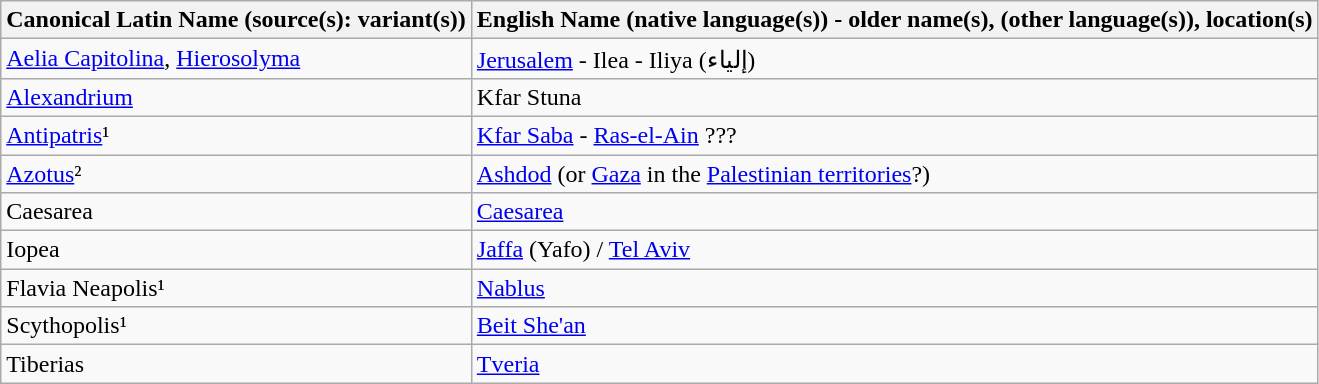<table class="wikitable">
<tr>
<th>Canonical Latin Name (source(s): variant(s))</th>
<th>English Name (native language(s)) - older name(s), (other language(s)), location(s)</th>
</tr>
<tr>
<td><a href='#'>Aelia Capitolina</a>, <a href='#'>Hierosolyma</a></td>
<td><a href='#'>Jerusalem</a> - Ilea - Iliya (إلياء)</td>
</tr>
<tr>
<td><a href='#'>Alexandrium</a></td>
<td>Kfar Stuna</td>
</tr>
<tr>
<td><a href='#'>Antipatris</a>¹</td>
<td><a href='#'>Kfar Saba</a> - <a href='#'>Ras-el-Ain</a> ???</td>
</tr>
<tr>
<td><a href='#'>Azotus</a>²</td>
<td><a href='#'>Ashdod</a> (or <a href='#'>Gaza</a> in the <a href='#'>Palestinian territories</a>?)</td>
</tr>
<tr>
<td>Caesarea</td>
<td><a href='#'>Caesarea</a></td>
</tr>
<tr>
<td>Iopea</td>
<td><a href='#'>Jaffa</a> (Yafo) / <a href='#'>Tel Aviv</a></td>
</tr>
<tr>
<td>Flavia Neapolis¹</td>
<td><a href='#'>Nablus</a></td>
</tr>
<tr>
<td>Scythopolis¹</td>
<td><a href='#'>Beit She'an</a></td>
</tr>
<tr>
<td>Tiberias</td>
<td><a href='#'>Tveria</a></td>
</tr>
</table>
